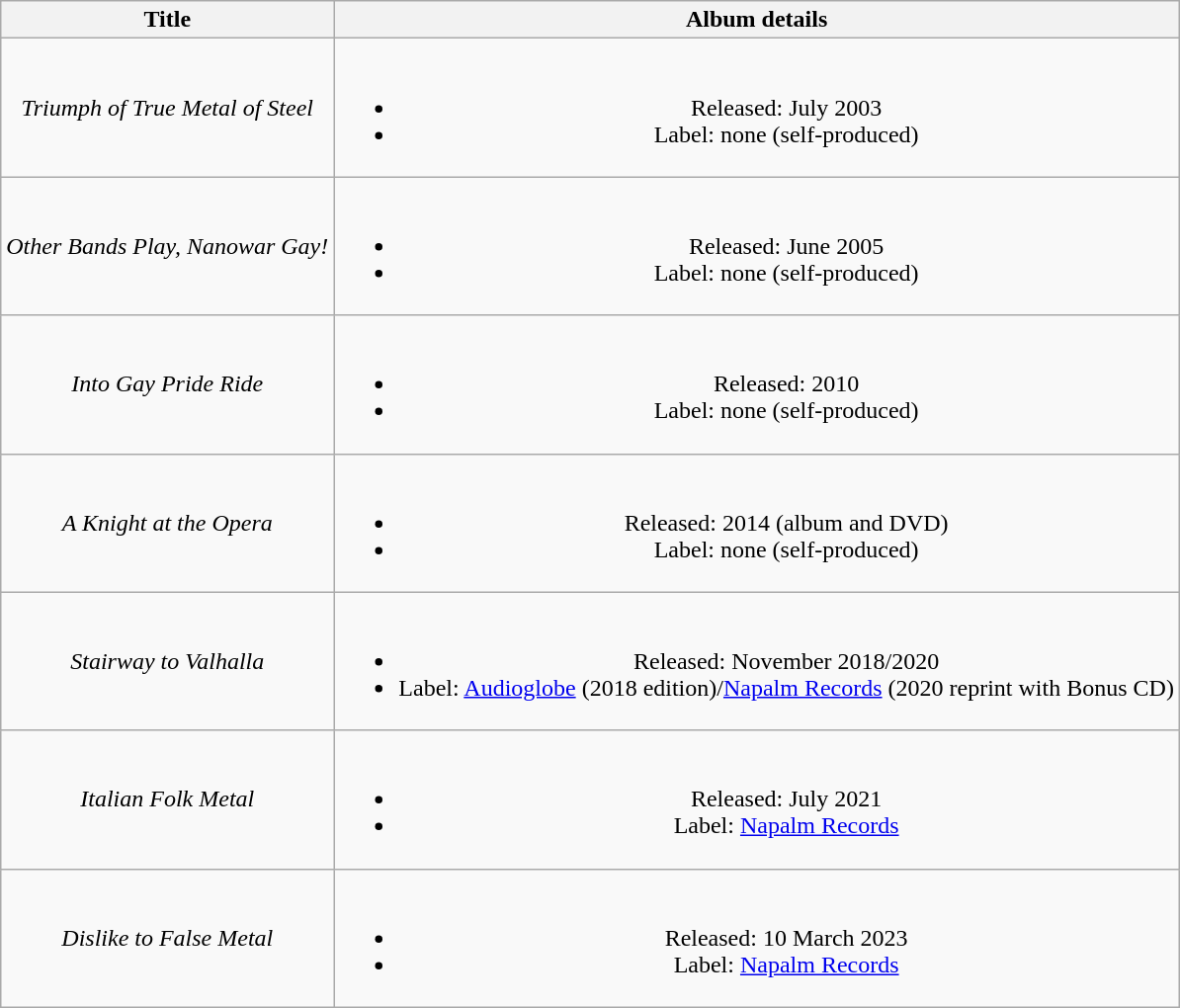<table class="wikitable plainrowheaders" style="text-align:center;">
<tr>
<th>Title</th>
<th>Album details</th>
</tr>
<tr>
<td><em>Triumph of True Metal of Steel</em></td>
<td><br><ul><li>Released: July 2003</li><li>Label: none (self-produced)</li></ul></td>
</tr>
<tr>
<td><em>Other Bands Play, Nanowar Gay!</em></td>
<td><br><ul><li>Released: June 2005</li><li>Label: none (self-produced)</li></ul></td>
</tr>
<tr>
<td><em>Into Gay Pride Ride</em></td>
<td><br><ul><li>Released: 2010</li><li>Label: none (self-produced)</li></ul></td>
</tr>
<tr>
<td><em>A Knight at the Opera</em></td>
<td><br><ul><li>Released: 2014 (album and DVD)</li><li>Label: none (self-produced)</li></ul></td>
</tr>
<tr>
<td><em>Stairway to Valhalla</em></td>
<td><br><ul><li>Released: November 2018/2020</li><li>Label: <a href='#'>Audioglobe</a> (2018 edition)/<a href='#'>Napalm Records</a> (2020 reprint with Bonus CD)</li></ul></td>
</tr>
<tr>
<td><em>Italian Folk Metal</em></td>
<td><br><ul><li>Released: July 2021</li><li>Label: <a href='#'>Napalm Records</a></li></ul></td>
</tr>
<tr>
<td><em>Dislike to False Metal</em></td>
<td><br><ul><li>Released: 10 March 2023</li><li>Label: <a href='#'>Napalm Records</a></li></ul></td>
</tr>
</table>
